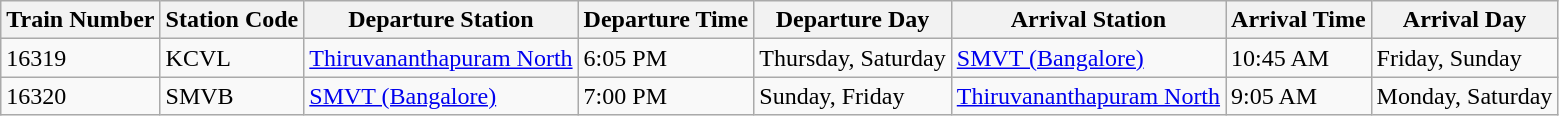<table class="wikitable">
<tr>
<th>Train Number</th>
<th>Station Code</th>
<th>Departure Station</th>
<th>Departure Time</th>
<th>Departure Day</th>
<th>Arrival Station</th>
<th>Arrival Time</th>
<th>Arrival Day</th>
</tr>
<tr>
<td>16319</td>
<td>KCVL</td>
<td><a href='#'>Thiruvananthapuram North</a></td>
<td>6:05 PM</td>
<td>Thursday, Saturday</td>
<td><a href='#'>SMVT (Bangalore)</a></td>
<td>10:45 AM</td>
<td>Friday, Sunday</td>
</tr>
<tr>
<td>16320</td>
<td>SMVB</td>
<td><a href='#'>SMVT (Bangalore)</a></td>
<td>7:00 PM</td>
<td>Sunday, Friday</td>
<td><a href='#'>Thiruvananthapuram North</a></td>
<td>9:05 AM</td>
<td>Monday, Saturday</td>
</tr>
</table>
